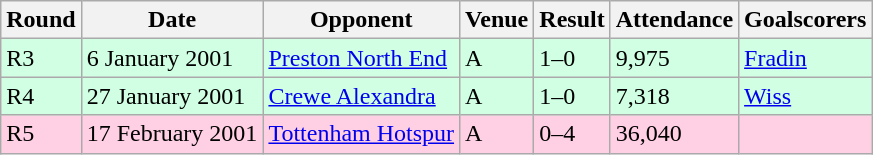<table class="wikitable">
<tr>
<th>Round</th>
<th>Date</th>
<th>Opponent</th>
<th>Venue</th>
<th>Result</th>
<th>Attendance</th>
<th>Goalscorers</th>
</tr>
<tr style="background-color: #d0ffe3;">
<td>R3</td>
<td>6 January 2001</td>
<td><a href='#'>Preston North End</a></td>
<td>A</td>
<td>1–0</td>
<td>9,975</td>
<td><a href='#'>Fradin</a></td>
</tr>
<tr style="background-color: #d0ffe3;">
<td>R4</td>
<td>27 January 2001</td>
<td><a href='#'>Crewe Alexandra</a></td>
<td>A</td>
<td>1–0</td>
<td>7,318</td>
<td><a href='#'>Wiss</a></td>
</tr>
<tr style="background-color: #ffd0e3;">
<td>R5</td>
<td>17 February 2001</td>
<td><a href='#'>Tottenham Hotspur</a></td>
<td>A</td>
<td>0–4</td>
<td>36,040</td>
<td></td>
</tr>
</table>
